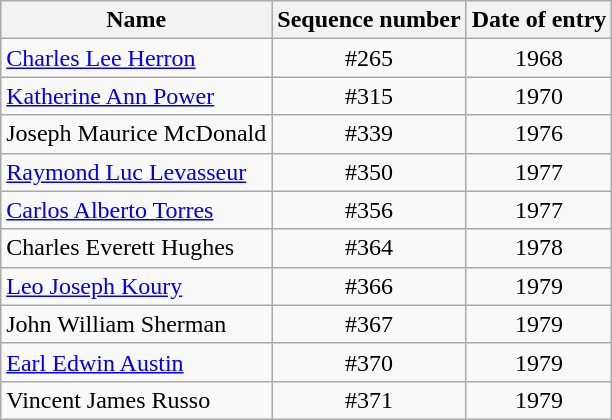<table class="wikitable">
<tr>
<th>Name</th>
<th>Sequence number</th>
<th>Date of entry</th>
</tr>
<tr>
<td><a href='#'>Charles Lee Herron</a></td>
<td align=center>#265</td>
<td align=center>1968</td>
</tr>
<tr>
<td><a href='#'>Katherine Ann Power</a></td>
<td align=center>#315</td>
<td align=center>1970</td>
</tr>
<tr>
<td>Joseph Maurice McDonald</td>
<td align=center>#339</td>
<td align=center>1976</td>
</tr>
<tr>
<td><a href='#'>Raymond Luc Levasseur</a></td>
<td align=center>#350</td>
<td align=center>1977</td>
</tr>
<tr>
<td><a href='#'>Carlos Alberto Torres</a></td>
<td align=center>#356</td>
<td align=center>1977</td>
</tr>
<tr>
<td>Charles Everett Hughes</td>
<td align=center>#364</td>
<td align=center>1978</td>
</tr>
<tr>
<td><a href='#'>Leo Joseph Koury</a></td>
<td align=center>#366</td>
<td align=center>1979</td>
</tr>
<tr>
<td>John William Sherman</td>
<td align=center>#367</td>
<td align=center>1979</td>
</tr>
<tr>
<td><a href='#'>Earl Edwin Austin</a></td>
<td align=center>#370</td>
<td align=center>1979</td>
</tr>
<tr>
<td>Vincent James Russo</td>
<td align=center>#371</td>
<td align=center>1979</td>
</tr>
</table>
